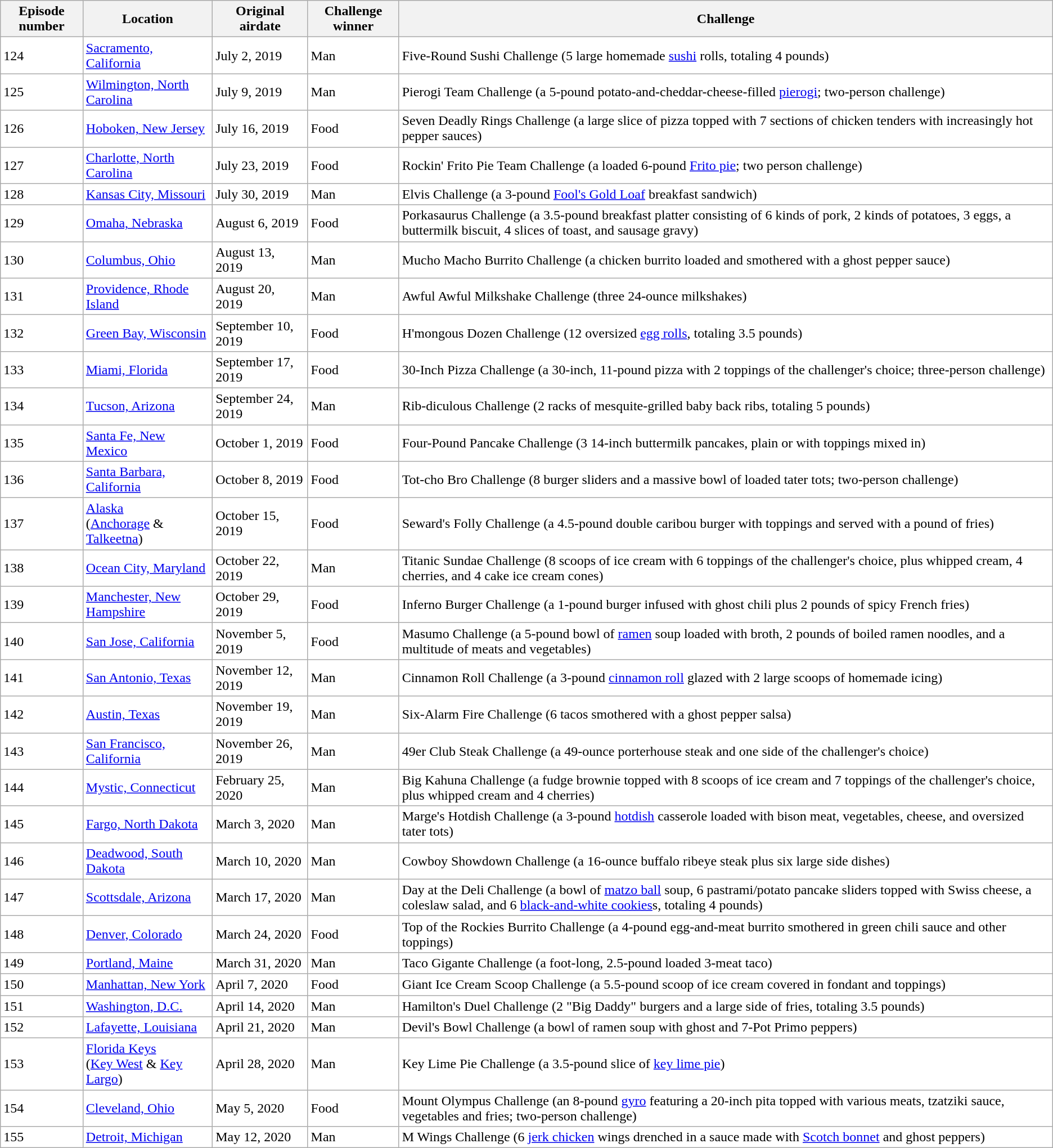<table class="wikitable sortable" border="2" style="background: White;">
<tr>
<th>Episode number</th>
<th>Location</th>
<th>Original airdate</th>
<th>Challenge winner</th>
<th>Challenge</th>
</tr>
<tr>
<td>124</td>
<td><a href='#'>Sacramento, California</a></td>
<td>July 2, 2019</td>
<td>Man</td>
<td>Five-Round Sushi Challenge (5 large homemade <a href='#'>sushi</a> rolls, totaling 4 pounds)</td>
</tr>
<tr>
<td>125</td>
<td><a href='#'>Wilmington, North Carolina</a></td>
<td>July 9, 2019</td>
<td>Man</td>
<td>Pierogi Team Challenge (a 5-pound potato-and-cheddar-cheese-filled <a href='#'>pierogi</a>; two-person challenge)</td>
</tr>
<tr>
<td>126</td>
<td><a href='#'>Hoboken, New Jersey</a></td>
<td>July 16, 2019</td>
<td>Food</td>
<td>Seven Deadly Rings Challenge (a large slice of pizza topped with 7 sections of chicken tenders with increasingly hot pepper sauces)</td>
</tr>
<tr>
<td>127</td>
<td><a href='#'>Charlotte, North Carolina</a></td>
<td>July 23, 2019</td>
<td>Food</td>
<td>Rockin' Frito Pie Team Challenge (a loaded 6-pound <a href='#'>Frito pie</a>; two person challenge)</td>
</tr>
<tr>
<td>128</td>
<td><a href='#'>Kansas City, Missouri</a></td>
<td>July 30, 2019</td>
<td>Man</td>
<td>Elvis Challenge (a 3-pound <a href='#'>Fool's Gold Loaf</a> breakfast sandwich)</td>
</tr>
<tr>
<td>129</td>
<td><a href='#'>Omaha, Nebraska</a></td>
<td>August 6, 2019</td>
<td>Food</td>
<td>Porkasaurus Challenge (a 3.5-pound breakfast platter consisting of 6 kinds of pork, 2 kinds of potatoes, 3 eggs, a buttermilk biscuit, 4 slices of toast, and sausage gravy)</td>
</tr>
<tr>
<td>130</td>
<td><a href='#'>Columbus, Ohio</a></td>
<td>August 13, 2019</td>
<td>Man</td>
<td>Mucho Macho Burrito Challenge (a chicken burrito loaded and smothered with a ghost pepper sauce)</td>
</tr>
<tr>
<td>131</td>
<td><a href='#'>Providence, Rhode Island</a></td>
<td>August 20, 2019</td>
<td>Man</td>
<td>Awful Awful Milkshake Challenge (three 24-ounce milkshakes)</td>
</tr>
<tr>
<td>132</td>
<td><a href='#'>Green Bay, Wisconsin</a></td>
<td>September 10, 2019</td>
<td>Food</td>
<td>H'mongous Dozen Challenge (12 oversized <a href='#'>egg rolls</a>, totaling 3.5 pounds)</td>
</tr>
<tr>
<td>133</td>
<td><a href='#'>Miami, Florida</a></td>
<td>September 17, 2019</td>
<td>Food</td>
<td>30-Inch Pizza Challenge (a 30-inch, 11-pound pizza with 2 toppings of the challenger's choice; three-person challenge)</td>
</tr>
<tr>
<td>134</td>
<td><a href='#'>Tucson, Arizona</a></td>
<td>September 24, 2019</td>
<td>Man</td>
<td>Rib-diculous Challenge (2 racks of mesquite-grilled baby back ribs, totaling 5 pounds)</td>
</tr>
<tr>
<td>135</td>
<td><a href='#'>Santa Fe, New Mexico</a></td>
<td>October 1, 2019</td>
<td>Food</td>
<td>Four-Pound Pancake Challenge (3 14-inch buttermilk pancakes, plain or with toppings mixed in)</td>
</tr>
<tr>
<td>136</td>
<td><a href='#'>Santa Barbara, California</a></td>
<td>October 8, 2019</td>
<td>Food</td>
<td>Tot-cho Bro Challenge (8 burger sliders and a massive bowl of loaded tater tots; two-person challenge)</td>
</tr>
<tr>
<td>137</td>
<td><a href='#'>Alaska</a><br> (<a href='#'>Anchorage</a> & <a href='#'>Talkeetna</a>)</td>
<td>October 15, 2019</td>
<td>Food</td>
<td>Seward's Folly Challenge (a 4.5-pound double caribou burger with toppings and served with a pound of fries)</td>
</tr>
<tr>
<td>138</td>
<td><a href='#'>Ocean City, Maryland</a></td>
<td>October 22, 2019</td>
<td>Man</td>
<td>Titanic Sundae Challenge (8 scoops of ice cream with 6 toppings of the challenger's choice, plus whipped cream, 4 cherries, and 4 cake ice cream cones)</td>
</tr>
<tr>
<td>139</td>
<td><a href='#'>Manchester, New Hampshire</a></td>
<td>October 29, 2019</td>
<td>Food</td>
<td>Inferno Burger Challenge (a 1-pound burger infused with ghost chili plus 2 pounds of spicy French fries)</td>
</tr>
<tr>
<td>140</td>
<td><a href='#'>San Jose, California</a></td>
<td>November 5, 2019</td>
<td>Food</td>
<td>Masumo Challenge (a 5-pound bowl of <a href='#'>ramen</a> soup loaded with broth, 2 pounds of boiled ramen noodles, and a multitude of meats and vegetables)</td>
</tr>
<tr>
<td>141</td>
<td><a href='#'>San Antonio, Texas</a></td>
<td>November 12, 2019</td>
<td>Man</td>
<td>Cinnamon Roll Challenge (a 3-pound <a href='#'>cinnamon roll</a> glazed with 2 large scoops of homemade icing)</td>
</tr>
<tr>
<td>142</td>
<td><a href='#'>Austin, Texas</a></td>
<td>November 19, 2019</td>
<td>Man</td>
<td>Six-Alarm Fire Challenge (6 tacos smothered with a ghost pepper salsa)</td>
</tr>
<tr>
<td>143</td>
<td><a href='#'>San Francisco, California</a></td>
<td>November 26, 2019</td>
<td>Man</td>
<td>49er Club Steak Challenge (a 49-ounce porterhouse steak and one side of the challenger's choice)</td>
</tr>
<tr>
<td>144</td>
<td><a href='#'>Mystic, Connecticut</a></td>
<td>February 25, 2020</td>
<td>Man</td>
<td>Big Kahuna Challenge (a fudge brownie topped with 8 scoops of ice cream and 7 toppings of the challenger's choice, plus whipped cream and 4 cherries)</td>
</tr>
<tr>
<td>145</td>
<td><a href='#'>Fargo, North Dakota</a></td>
<td>March 3, 2020</td>
<td>Man</td>
<td>Marge's Hotdish Challenge (a 3-pound <a href='#'>hotdish</a> casserole loaded with bison meat, vegetables, cheese, and oversized tater tots)</td>
</tr>
<tr>
<td>146</td>
<td><a href='#'>Deadwood, South Dakota</a></td>
<td>March 10, 2020</td>
<td>Man</td>
<td>Cowboy Showdown Challenge (a 16-ounce buffalo ribeye steak plus six large side dishes)</td>
</tr>
<tr>
<td>147</td>
<td><a href='#'>Scottsdale, Arizona</a></td>
<td>March 17, 2020</td>
<td>Man</td>
<td>Day at the Deli Challenge (a bowl of <a href='#'>matzo ball</a> soup, 6 pastrami/potato pancake sliders topped with Swiss cheese, a coleslaw salad, and 6 <a href='#'>black-and-white cookies</a>s, totaling 4 pounds)</td>
</tr>
<tr>
<td>148</td>
<td><a href='#'>Denver, Colorado</a></td>
<td>March 24, 2020</td>
<td>Food</td>
<td>Top of the Rockies Burrito Challenge (a 4-pound egg-and-meat burrito smothered in green chili sauce and other toppings)</td>
</tr>
<tr>
<td>149</td>
<td><a href='#'>Portland, Maine</a></td>
<td>March 31, 2020</td>
<td>Man</td>
<td>Taco Gigante Challenge (a foot-long, 2.5-pound loaded 3-meat taco)</td>
</tr>
<tr>
<td>150</td>
<td><a href='#'>Manhattan, New York</a></td>
<td>April 7, 2020</td>
<td>Food</td>
<td>Giant Ice Cream Scoop Challenge (a 5.5-pound scoop of ice cream covered in fondant and toppings)</td>
</tr>
<tr>
<td>151</td>
<td><a href='#'>Washington, D.C.</a></td>
<td>April 14, 2020</td>
<td>Man</td>
<td>Hamilton's Duel Challenge (2 "Big Daddy" burgers and a large side of fries, totaling 3.5 pounds)</td>
</tr>
<tr>
<td>152</td>
<td><a href='#'>Lafayette, Louisiana</a></td>
<td>April 21, 2020</td>
<td>Man</td>
<td>Devil's Bowl Challenge (a bowl of ramen soup with ghost and 7-Pot Primo peppers)</td>
</tr>
<tr>
<td>153</td>
<td><a href='#'>Florida Keys</a><br>(<a href='#'>Key West</a> & <a href='#'>Key Largo</a>)</td>
<td>April 28, 2020</td>
<td>Man</td>
<td>Key Lime Pie Challenge (a 3.5-pound slice of <a href='#'>key lime pie</a>)</td>
</tr>
<tr>
<td>154</td>
<td><a href='#'>Cleveland, Ohio</a></td>
<td>May 5, 2020</td>
<td>Food</td>
<td>Mount Olympus Challenge (an 8-pound <a href='#'>gyro</a> featuring a 20-inch pita topped with various meats, tzatziki sauce, vegetables and fries; two-person challenge)</td>
</tr>
<tr>
<td>155</td>
<td><a href='#'>Detroit, Michigan</a></td>
<td>May 12, 2020</td>
<td>Man</td>
<td>M Wings Challenge (6 <a href='#'>jerk chicken</a> wings drenched in a sauce made with <a href='#'>Scotch bonnet</a> and ghost peppers)</td>
</tr>
</table>
